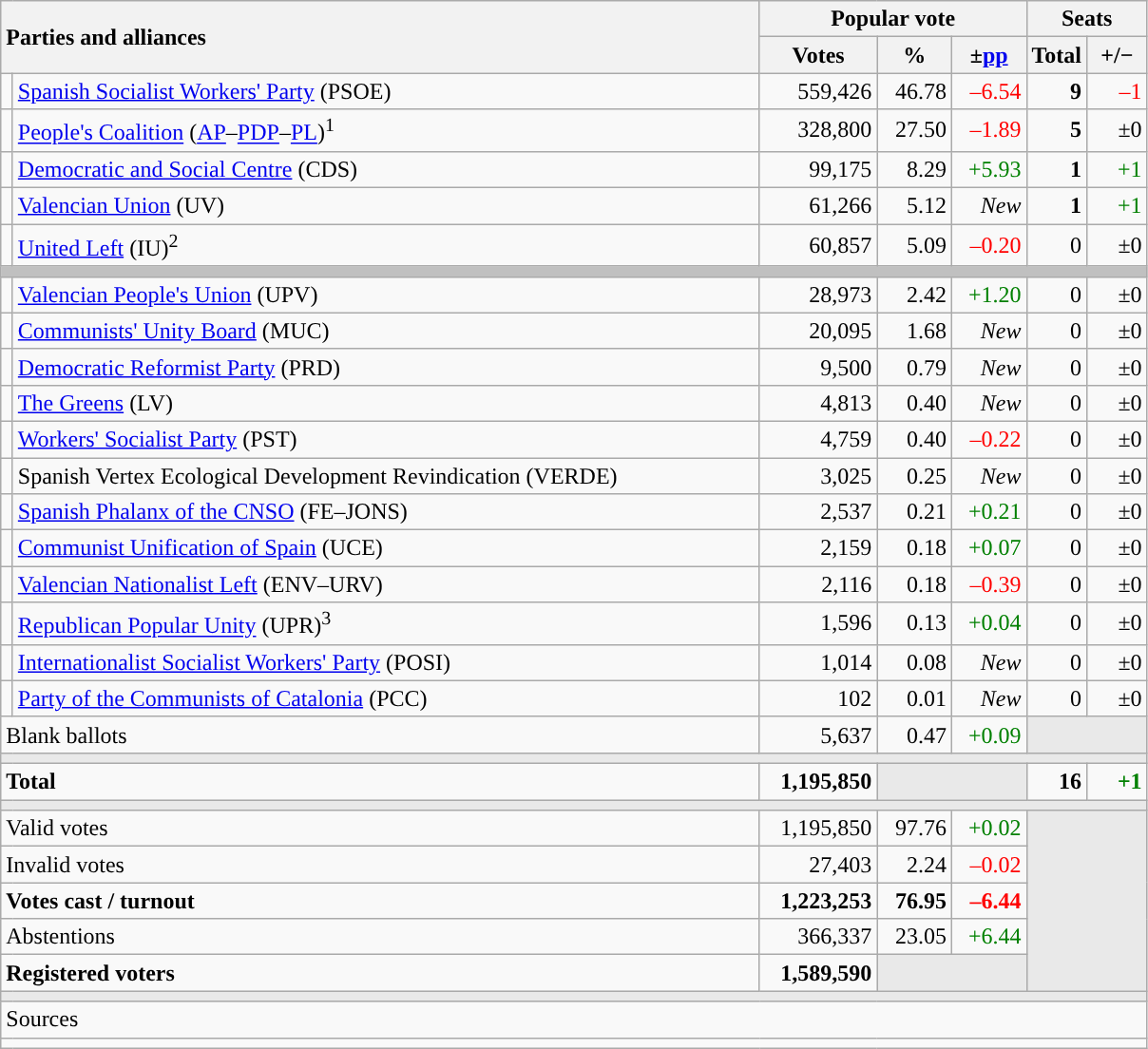<table class="wikitable" style="text-align:right;">
<tr>
<th style="text-align:left;" rowspan="2" colspan="2" width="525">Parties and alliances</th>
<th colspan="3">Popular vote</th>
<th colspan="2">Seats</th>
</tr>
<tr>
<th width="75">Votes</th>
<th width="45">%</th>
<th width="45">±<a href='#'>pp</a></th>
<th width="35">Total</th>
<th width="35">+/−</th>
</tr>
<tr>
<td width="1" style="color:inherit;background:"></td>
<td align="left"><a href='#'>Spanish Socialist Workers' Party</a> (PSOE)</td>
<td>559,426</td>
<td>46.78</td>
<td style="color:red;">–6.54</td>
<td><strong>9</strong></td>
<td style="color:red;">–1</td>
</tr>
<tr>
<td style="color:inherit;background:"></td>
<td align="left"><a href='#'>People's Coalition</a> (<a href='#'>AP</a>–<a href='#'>PDP</a>–<a href='#'>PL</a>)<sup>1</sup></td>
<td>328,800</td>
<td>27.50</td>
<td style="color:red;">–1.89</td>
<td><strong>5</strong></td>
<td>±0</td>
</tr>
<tr>
<td style="color:inherit;background:"></td>
<td align="left"><a href='#'>Democratic and Social Centre</a> (CDS)</td>
<td>99,175</td>
<td>8.29</td>
<td style="color:green;">+5.93</td>
<td><strong>1</strong></td>
<td style="color:green;">+1</td>
</tr>
<tr>
<td style="color:inherit;background:"></td>
<td align="left"><a href='#'>Valencian Union</a> (UV)</td>
<td>61,266</td>
<td>5.12</td>
<td><em>New</em></td>
<td><strong>1</strong></td>
<td style="color:green;">+1</td>
</tr>
<tr>
<td style="color:inherit;background:"></td>
<td align="left"><a href='#'>United Left</a> (IU)<sup>2</sup></td>
<td>60,857</td>
<td>5.09</td>
<td style="color:red;">–0.20</td>
<td>0</td>
<td>±0</td>
</tr>
<tr>
<td colspan="7" bgcolor="#C0C0C0"></td>
</tr>
<tr>
<td style="color:inherit;background:"></td>
<td align="left"><a href='#'>Valencian People's Union</a> (UPV)</td>
<td>28,973</td>
<td>2.42</td>
<td style="color:green;">+1.20</td>
<td>0</td>
<td>±0</td>
</tr>
<tr>
<td style="color:inherit;background:"></td>
<td align="left"><a href='#'>Communists' Unity Board</a> (MUC)</td>
<td>20,095</td>
<td>1.68</td>
<td><em>New</em></td>
<td>0</td>
<td>±0</td>
</tr>
<tr>
<td style="color:inherit;background:"></td>
<td align="left"><a href='#'>Democratic Reformist Party</a> (PRD)</td>
<td>9,500</td>
<td>0.79</td>
<td><em>New</em></td>
<td>0</td>
<td>±0</td>
</tr>
<tr>
<td style="color:inherit;background:"></td>
<td align="left"><a href='#'>The Greens</a> (LV)</td>
<td>4,813</td>
<td>0.40</td>
<td><em>New</em></td>
<td>0</td>
<td>±0</td>
</tr>
<tr>
<td style="color:inherit;background:"></td>
<td align="left"><a href='#'>Workers' Socialist Party</a> (PST)</td>
<td>4,759</td>
<td>0.40</td>
<td style="color:red;">–0.22</td>
<td>0</td>
<td>±0</td>
</tr>
<tr>
<td style="color:inherit;background:"></td>
<td align="left">Spanish Vertex Ecological Development Revindication (VERDE)</td>
<td>3,025</td>
<td>0.25</td>
<td><em>New</em></td>
<td>0</td>
<td>±0</td>
</tr>
<tr>
<td style="color:inherit;background:"></td>
<td align="left"><a href='#'>Spanish Phalanx of the CNSO</a> (FE–JONS)</td>
<td>2,537</td>
<td>0.21</td>
<td style="color:green;">+0.21</td>
<td>0</td>
<td>±0</td>
</tr>
<tr>
<td style="color:inherit;background:"></td>
<td align="left"><a href='#'>Communist Unification of Spain</a> (UCE)</td>
<td>2,159</td>
<td>0.18</td>
<td style="color:green;">+0.07</td>
<td>0</td>
<td>±0</td>
</tr>
<tr>
<td style="color:inherit;background:"></td>
<td align="left"><a href='#'>Valencian Nationalist Left</a> (ENV–URV)</td>
<td>2,116</td>
<td>0.18</td>
<td style="color:red;">–0.39</td>
<td>0</td>
<td>±0</td>
</tr>
<tr>
<td style="color:inherit;background:"></td>
<td align="left"><a href='#'>Republican Popular Unity</a> (UPR)<sup>3</sup></td>
<td>1,596</td>
<td>0.13</td>
<td style="color:green;">+0.04</td>
<td>0</td>
<td>±0</td>
</tr>
<tr>
<td style="color:inherit;background:"></td>
<td align="left"><a href='#'>Internationalist Socialist Workers' Party</a> (POSI)</td>
<td>1,014</td>
<td>0.08</td>
<td><em>New</em></td>
<td>0</td>
<td>±0</td>
</tr>
<tr>
<td style="color:inherit;background:"></td>
<td align="left"><a href='#'>Party of the Communists of Catalonia</a> (PCC)</td>
<td>102</td>
<td>0.01</td>
<td><em>New</em></td>
<td>0</td>
<td>±0</td>
</tr>
<tr>
<td align="left" colspan="2">Blank ballots</td>
<td>5,637</td>
<td>0.47</td>
<td style="color:green;">+0.09</td>
<td bgcolor="#E9E9E9" colspan="2"></td>
</tr>
<tr>
<td colspan="7" bgcolor="#E9E9E9"></td>
</tr>
<tr style="font-weight:bold;">
<td align="left" colspan="2">Total</td>
<td>1,195,850</td>
<td bgcolor="#E9E9E9" colspan="2"></td>
<td>16</td>
<td style="color:green;">+1</td>
</tr>
<tr>
<td colspan="7" bgcolor="#E9E9E9"></td>
</tr>
<tr>
<td align="left" colspan="2">Valid votes</td>
<td>1,195,850</td>
<td>97.76</td>
<td style="color:green;">+0.02</td>
<td bgcolor="#E9E9E9" colspan="2" rowspan="5"></td>
</tr>
<tr>
<td align="left" colspan="2">Invalid votes</td>
<td>27,403</td>
<td>2.24</td>
<td style="color:red;">–0.02</td>
</tr>
<tr style="font-weight:bold;">
<td align="left" colspan="2">Votes cast / turnout</td>
<td>1,223,253</td>
<td>76.95</td>
<td style="color:red;">–6.44</td>
</tr>
<tr>
<td align="left" colspan="2">Abstentions</td>
<td>366,337</td>
<td>23.05</td>
<td style="color:green;">+6.44</td>
</tr>
<tr style="font-weight:bold;">
<td align="left" colspan="2">Registered voters</td>
<td>1,589,590</td>
<td bgcolor="#E9E9E9" colspan="2"></td>
</tr>
<tr>
<td colspan="7" bgcolor="#E9E9E9"></td>
</tr>
<tr>
<td align="left" colspan="7">Sources</td>
</tr>
<tr>
<td colspan="7" style="text-align:left; max-width:790px;"></td>
</tr>
</table>
